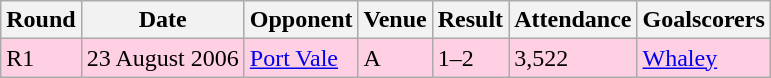<table class="wikitable">
<tr>
<th>Round</th>
<th>Date</th>
<th>Opponent</th>
<th>Venue</th>
<th>Result</th>
<th>Attendance</th>
<th>Goalscorers</th>
</tr>
<tr style="background-color: #ffd0e3;">
<td>R1</td>
<td>23 August 2006</td>
<td><a href='#'>Port Vale</a></td>
<td>A</td>
<td>1–2</td>
<td>3,522</td>
<td><a href='#'>Whaley</a></td>
</tr>
</table>
